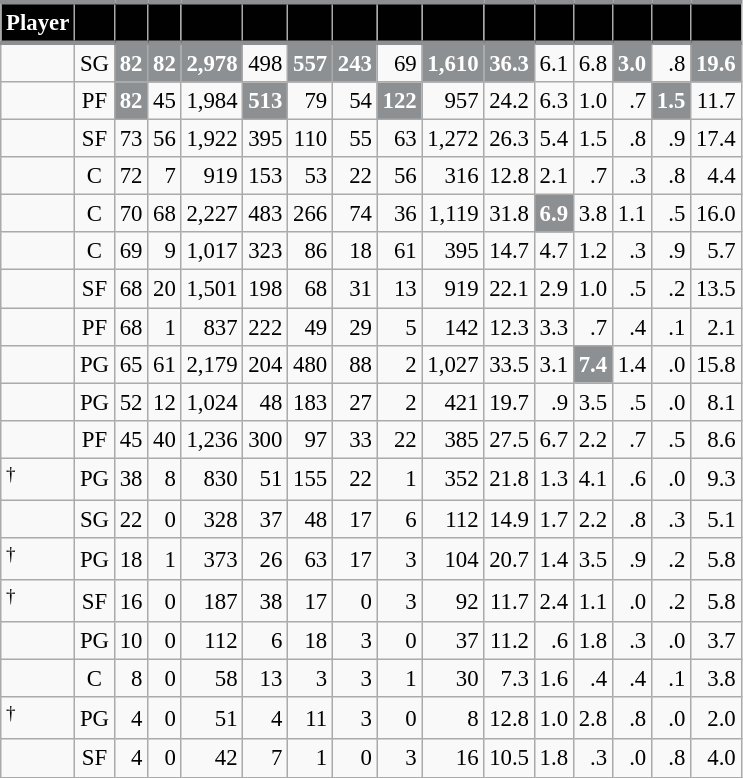<table class="wikitable sortable" style="font-size: 95%; text-align:right;">
<tr>
<th style="background:#010101; color:#FFFFFF; border-top:#8D9093 3px solid; border-bottom:#8D9093 3px solid;">Player</th>
<th style="background:#010101; color:#FFFFFF; border-top:#8D9093 3px solid; border-bottom:#8D9093 3px solid;"></th>
<th style="background:#010101; color:#FFFFFF; border-top:#8D9093 3px solid; border-bottom:#8D9093 3px solid;"></th>
<th style="background:#010101; color:#FFFFFF; border-top:#8D9093 3px solid; border-bottom:#8D9093 3px solid;"></th>
<th style="background:#010101; color:#FFFFFF; border-top:#8D9093 3px solid; border-bottom:#8D9093 3px solid;"></th>
<th style="background:#010101; color:#FFFFFF; border-top:#8D9093 3px solid; border-bottom:#8D9093 3px solid;"></th>
<th style="background:#010101; color:#FFFFFF; border-top:#8D9093 3px solid; border-bottom:#8D9093 3px solid;"></th>
<th style="background:#010101; color:#FFFFFF; border-top:#8D9093 3px solid; border-bottom:#8D9093 3px solid;"></th>
<th style="background:#010101; color:#FFFFFF; border-top:#8D9093 3px solid; border-bottom:#8D9093 3px solid;"></th>
<th style="background:#010101; color:#FFFFFF; border-top:#8D9093 3px solid; border-bottom:#8D9093 3px solid;"></th>
<th style="background:#010101; color:#FFFFFF; border-top:#8D9093 3px solid; border-bottom:#8D9093 3px solid;"></th>
<th style="background:#010101; color:#FFFFFF; border-top:#8D9093 3px solid; border-bottom:#8D9093 3px solid;"></th>
<th style="background:#010101; color:#FFFFFF; border-top:#8D9093 3px solid; border-bottom:#8D9093 3px solid;"></th>
<th style="background:#010101; color:#FFFFFF; border-top:#8D9093 3px solid; border-bottom:#8D9093 3px solid;"></th>
<th style="background:#010101; color:#FFFFFF; border-top:#8D9093 3px solid; border-bottom:#8D9093 3px solid;"></th>
<th style="background:#010101; color:#FFFFFF; border-top:#8D9093 3px solid; border-bottom:#8D9093 3px solid;"></th>
</tr>
<tr>
<td style="text-align:left;"></td>
<td style="text-align:center;">SG</td>
<td style="background:#8D9093; color:#FFFFFF;"><strong>82</strong></td>
<td style="background:#8D9093; color:#FFFFFF;"><strong>82</strong></td>
<td style="background:#8D9093; color:#FFFFFF;"><strong>2,978</strong></td>
<td>498</td>
<td style="background:#8D9093; color:#FFFFFF;"><strong>557</strong></td>
<td style="background:#8D9093; color:#FFFFFF;"><strong>243</strong></td>
<td>69</td>
<td style="background:#8D9093; color:#FFFFFF;"><strong>1,610</strong></td>
<td style="background:#8D9093; color:#FFFFFF;"><strong>36.3</strong></td>
<td>6.1</td>
<td>6.8</td>
<td style="background:#8D9093; color:#FFFFFF;"><strong>3.0</strong></td>
<td>.8</td>
<td style="background:#8D9093; color:#FFFFFF;"><strong>19.6</strong></td>
</tr>
<tr>
<td style="text-align:left;"></td>
<td style="text-align:center;">PF</td>
<td style="background:#8D9093; color:#FFFFFF;"><strong>82</strong></td>
<td>45</td>
<td>1,984</td>
<td style="background:#8D9093; color:#FFFFFF;"><strong>513</strong></td>
<td>79</td>
<td>54</td>
<td style="background:#8D9093; color:#FFFFFF;"><strong>122</strong></td>
<td>957</td>
<td>24.2</td>
<td>6.3</td>
<td>1.0</td>
<td>.7</td>
<td style="background:#8D9093; color:#FFFFFF;"><strong>1.5</strong></td>
<td>11.7</td>
</tr>
<tr>
<td style="text-align:left;"></td>
<td style="text-align:center;">SF</td>
<td>73</td>
<td>56</td>
<td>1,922</td>
<td>395</td>
<td>110</td>
<td>55</td>
<td>63</td>
<td>1,272</td>
<td>26.3</td>
<td>5.4</td>
<td>1.5</td>
<td>.8</td>
<td>.9</td>
<td>17.4</td>
</tr>
<tr>
<td style="text-align:left;"></td>
<td style="text-align:center;">C</td>
<td>72</td>
<td>7</td>
<td>919</td>
<td>153</td>
<td>53</td>
<td>22</td>
<td>56</td>
<td>316</td>
<td>12.8</td>
<td>2.1</td>
<td>.7</td>
<td>.3</td>
<td>.8</td>
<td>4.4</td>
</tr>
<tr>
<td style="text-align:left;"></td>
<td style="text-align:center;">C</td>
<td>70</td>
<td>68</td>
<td>2,227</td>
<td>483</td>
<td>266</td>
<td>74</td>
<td>36</td>
<td>1,119</td>
<td>31.8</td>
<td style="background:#8D9093; color:#FFFFFF;"><strong>6.9</strong></td>
<td>3.8</td>
<td>1.1</td>
<td>.5</td>
<td>16.0</td>
</tr>
<tr>
<td style="text-align:left;"></td>
<td style="text-align:center;">C</td>
<td>69</td>
<td>9</td>
<td>1,017</td>
<td>323</td>
<td>86</td>
<td>18</td>
<td>61</td>
<td>395</td>
<td>14.7</td>
<td>4.7</td>
<td>1.2</td>
<td>.3</td>
<td>.9</td>
<td>5.7</td>
</tr>
<tr>
<td style="text-align:left;"></td>
<td style="text-align:center;">SF</td>
<td>68</td>
<td>20</td>
<td>1,501</td>
<td>198</td>
<td>68</td>
<td>31</td>
<td>13</td>
<td>919</td>
<td>22.1</td>
<td>2.9</td>
<td>1.0</td>
<td>.5</td>
<td>.2</td>
<td>13.5</td>
</tr>
<tr>
<td style="text-align:left;"></td>
<td style="text-align:center;">PF</td>
<td>68</td>
<td>1</td>
<td>837</td>
<td>222</td>
<td>49</td>
<td>29</td>
<td>5</td>
<td>142</td>
<td>12.3</td>
<td>3.3</td>
<td>.7</td>
<td>.4</td>
<td>.1</td>
<td>2.1</td>
</tr>
<tr>
<td style="text-align:left;"></td>
<td style="text-align:center;">PG</td>
<td>65</td>
<td>61</td>
<td>2,179</td>
<td>204</td>
<td>480</td>
<td>88</td>
<td>2</td>
<td>1,027</td>
<td>33.5</td>
<td>3.1</td>
<td style="background:#8D9093; color:#FFFFFF;"><strong>7.4</strong></td>
<td>1.4</td>
<td>.0</td>
<td>15.8</td>
</tr>
<tr>
<td style="text-align:left;"></td>
<td style="text-align:center;">PG</td>
<td>52</td>
<td>12</td>
<td>1,024</td>
<td>48</td>
<td>183</td>
<td>27</td>
<td>2</td>
<td>421</td>
<td>19.7</td>
<td>.9</td>
<td>3.5</td>
<td>.5</td>
<td>.0</td>
<td>8.1</td>
</tr>
<tr>
<td style="text-align:left;"></td>
<td style="text-align:center;">PF</td>
<td>45</td>
<td>40</td>
<td>1,236</td>
<td>300</td>
<td>97</td>
<td>33</td>
<td>22</td>
<td>385</td>
<td>27.5</td>
<td>6.7</td>
<td>2.2</td>
<td>.7</td>
<td>.5</td>
<td>8.6</td>
</tr>
<tr>
<td style="text-align:left;"><sup>†</sup></td>
<td style="text-align:center;">PG</td>
<td>38</td>
<td>8</td>
<td>830</td>
<td>51</td>
<td>155</td>
<td>22</td>
<td>1</td>
<td>352</td>
<td>21.8</td>
<td>1.3</td>
<td>4.1</td>
<td>.6</td>
<td>.0</td>
<td>9.3</td>
</tr>
<tr>
<td style="text-align:left;"></td>
<td style="text-align:center;">SG</td>
<td>22</td>
<td>0</td>
<td>328</td>
<td>37</td>
<td>48</td>
<td>17</td>
<td>6</td>
<td>112</td>
<td>14.9</td>
<td>1.7</td>
<td>2.2</td>
<td>.8</td>
<td>.3</td>
<td>5.1</td>
</tr>
<tr>
<td style="text-align:left;"><sup>†</sup></td>
<td style="text-align:center;">PG</td>
<td>18</td>
<td>1</td>
<td>373</td>
<td>26</td>
<td>63</td>
<td>17</td>
<td>3</td>
<td>104</td>
<td>20.7</td>
<td>1.4</td>
<td>3.5</td>
<td>.9</td>
<td>.2</td>
<td>5.8</td>
</tr>
<tr>
<td style="text-align:left;"><sup>†</sup></td>
<td style="text-align:center;">SF</td>
<td>16</td>
<td>0</td>
<td>187</td>
<td>38</td>
<td>17</td>
<td>0</td>
<td>3</td>
<td>92</td>
<td>11.7</td>
<td>2.4</td>
<td>1.1</td>
<td>.0</td>
<td>.2</td>
<td>5.8</td>
</tr>
<tr>
<td style="text-align:left;"></td>
<td style="text-align:center;">PG</td>
<td>10</td>
<td>0</td>
<td>112</td>
<td>6</td>
<td>18</td>
<td>3</td>
<td>0</td>
<td>37</td>
<td>11.2</td>
<td>.6</td>
<td>1.8</td>
<td>.3</td>
<td>.0</td>
<td>3.7</td>
</tr>
<tr>
<td style="text-align:left;"></td>
<td style="text-align:center;">C</td>
<td>8</td>
<td>0</td>
<td>58</td>
<td>13</td>
<td>3</td>
<td>3</td>
<td>1</td>
<td>30</td>
<td>7.3</td>
<td>1.6</td>
<td>.4</td>
<td>.4</td>
<td>.1</td>
<td>3.8</td>
</tr>
<tr>
<td style="text-align:left;"><sup>†</sup></td>
<td style="text-align:center;">PG</td>
<td>4</td>
<td>0</td>
<td>51</td>
<td>4</td>
<td>11</td>
<td>3</td>
<td>0</td>
<td>8</td>
<td>12.8</td>
<td>1.0</td>
<td>2.8</td>
<td>.8</td>
<td>.0</td>
<td>2.0</td>
</tr>
<tr>
<td style="text-align:left;"></td>
<td style="text-align:center;">SF</td>
<td>4</td>
<td>0</td>
<td>42</td>
<td>7</td>
<td>1</td>
<td>0</td>
<td>3</td>
<td>16</td>
<td>10.5</td>
<td>1.8</td>
<td>.3</td>
<td>.0</td>
<td>.8</td>
<td>4.0</td>
</tr>
</table>
